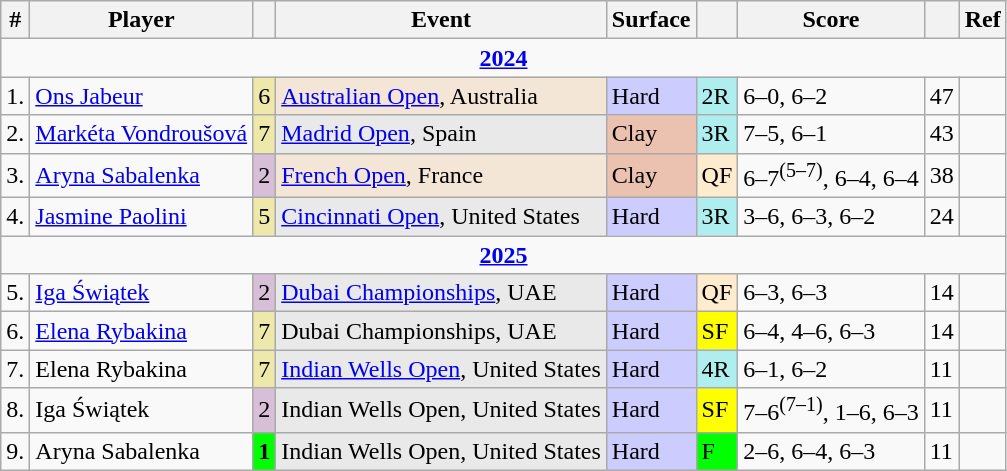<table class="sortable wikitable">
<tr>
<th class="unsortable">#</th>
<th>Player</th>
<th></th>
<th>Event</th>
<th>Surface</th>
<th class="unsortable"></th>
<th class="unsortable">Score</th>
<th></th>
<th class="unsortable">Ref</th>
</tr>
<tr>
<td colspan="9" style="text-align:center"><strong><a href='#'>2024</a></strong></td>
</tr>
<tr>
<td>1.</td>
<td> <a href='#'>Ons Jabeur</a></td>
<td style=background:#eee8aa>6</td>
<td style=background:#f3e6d7><a href='#'>Australian Open</a>, Australia</td>
<td style=background:#ccccff>Hard</td>
<td style=background:#afeeee>2R</td>
<td>6–0, 6–2</td>
<td>47</td>
<td></td>
</tr>
<tr>
<td>2.</td>
<td> <a href='#'>Markéta Vondroušová</a></td>
<td style=background:#eee8aa>7</td>
<td style=background:#e9e9e9><a href='#'>Madrid Open</a>, Spain</td>
<td style=background:#ebc2af>Clay</td>
<td style=background:#afeeee>3R</td>
<td>7–5, 6–1</td>
<td>43</td>
<td></td>
</tr>
<tr>
<td>3.</td>
<td> <a href='#'>Aryna Sabalenka</a></td>
<td style=background:thistle>2</td>
<td style=background:#f3e6d7><a href='#'>French Open</a>, France</td>
<td style=background:#ebc2af>Clay</td>
<td style=background:#ffebcd>QF</td>
<td>6–7<sup>(5–7)</sup>, 6–4, 6–4</td>
<td>38</td>
<td></td>
</tr>
<tr>
<td>4.</td>
<td> <a href='#'>Jasmine Paolini</a></td>
<td style=background:#eee8aa>5</td>
<td style=background:#e9e9e9><a href='#'>Cincinnati Open</a>, United States</td>
<td style=background:#ccccff>Hard</td>
<td style=background:#afeeee>3R</td>
<td>3–6, 6–3, 6–2</td>
<td>24</td>
<td></td>
</tr>
<tr>
<td colspan=9 style=text-align:center><strong><a href='#'>2025</a></strong></td>
</tr>
<tr>
<td>5.</td>
<td> <a href='#'>Iga Świątek</a></td>
<td style=background:thistle>2</td>
<td style=background:#e9e9e9><a href='#'>Dubai Championships</a>, UAE</td>
<td style=background:#ccccff>Hard</td>
<td style=background:#ffebcd>QF</td>
<td>6–3, 6–3</td>
<td>14</td>
<td></td>
</tr>
<tr>
<td>6.</td>
<td> <a href='#'>Elena Rybakina</a></td>
<td style=background:#eee8aa>7</td>
<td style=background:#e9e9e9>Dubai Championships, UAE</td>
<td style=background:#ccccff>Hard</td>
<td style=background:yellow>SF</td>
<td>6–4, 4–6, 6–3</td>
<td>14</td>
<td></td>
</tr>
<tr>
<td>7.</td>
<td> Elena Rybakina</td>
<td style=background:#eee8aa>7</td>
<td style=background:#e9e9e9><a href='#'>Indian Wells Open</a>, United States</td>
<td style=background:#ccccff>Hard</td>
<td style=background:#afeeee>4R</td>
<td>6–1, 6–2</td>
<td>11</td>
<td></td>
</tr>
<tr>
<td>8.</td>
<td> Iga Świątek</td>
<td style=background:thistle>2</td>
<td style=background:#e9e9e9>Indian Wells Open, United States</td>
<td style=background:#ccccff>Hard</td>
<td style=background:yellow>SF</td>
<td>7–6<sup>(7–1)</sup>, 1–6, 6–3</td>
<td>11</td>
<td></td>
</tr>
<tr>
<td>9.</td>
<td> Aryna Sabalenka</td>
<td style=background:lime><strong>1</strong></td>
<td style=background:#e9e9e9>Indian Wells Open, United States</td>
<td style=background:#ccccff>Hard</td>
<td style=background:lime>F</td>
<td>2–6, 6–4, 6–3</td>
<td>11</td>
<td></td>
</tr>
</table>
